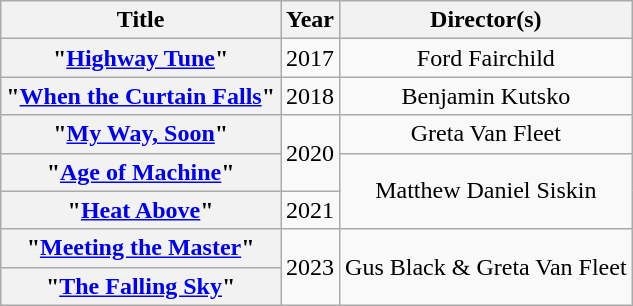<table class="wikitable plainrowheaders" style="text-align:center;">
<tr>
<th scope="col">Title</th>
<th scope="col">Year</th>
<th scope="col">Director(s)</th>
</tr>
<tr>
<th scope="row">"<a href='#'>Highway Tune</a>"</th>
<td>2017</td>
<td>Ford Fairchild</td>
</tr>
<tr>
<th scope="row">"<a href='#'>When the Curtain Falls</a>"</th>
<td>2018</td>
<td>Benjamin Kutsko</td>
</tr>
<tr>
<th scope="row">"<a href='#'>My Way, Soon</a>"</th>
<td rowspan="2">2020</td>
<td>Greta Van Fleet</td>
</tr>
<tr>
<th scope="row">"<a href='#'>Age of Machine</a>"</th>
<td rowspan="2">Matthew Daniel Siskin</td>
</tr>
<tr>
<th scope="row">"<a href='#'>Heat Above</a>"</th>
<td>2021</td>
</tr>
<tr>
<th scope="row">"<a href='#'>Meeting the Master</a>"</th>
<td rowspan="2">2023</td>
<td rowspan="2">Gus Black & Greta Van Fleet</td>
</tr>
<tr>
<th scope="row">"<a href='#'>The Falling Sky</a>"</th>
</tr>
</table>
